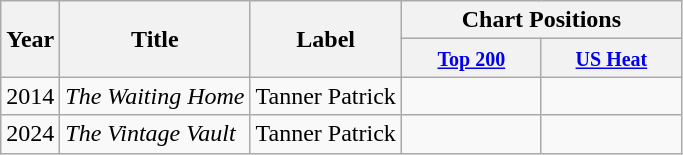<table class="wikitable">
<tr>
<th rowspan="2">Year</th>
<th rowspan="2">Title</th>
<th rowspan="2">Label</th>
<th colspan="2">Chart Positions</th>
</tr>
<tr>
<th style="width:86px;"><small><a href='#'>Top 200</a></small></th>
<th style="width:86px;"><small><a href='#'>US Heat</a></small></th>
</tr>
<tr>
<td>2014</td>
<td><em>The Waiting Home</em></td>
<td style="text-align:center;">Tanner Patrick</td>
<td style="text-align:center;"></td>
<td style="text-align:center;"></td>
</tr>
<tr>
<td>2024</td>
<td><em>The Vintage Vault</em></td>
<td>Tanner Patrick</td>
<td></td>
<td></td>
</tr>
</table>
